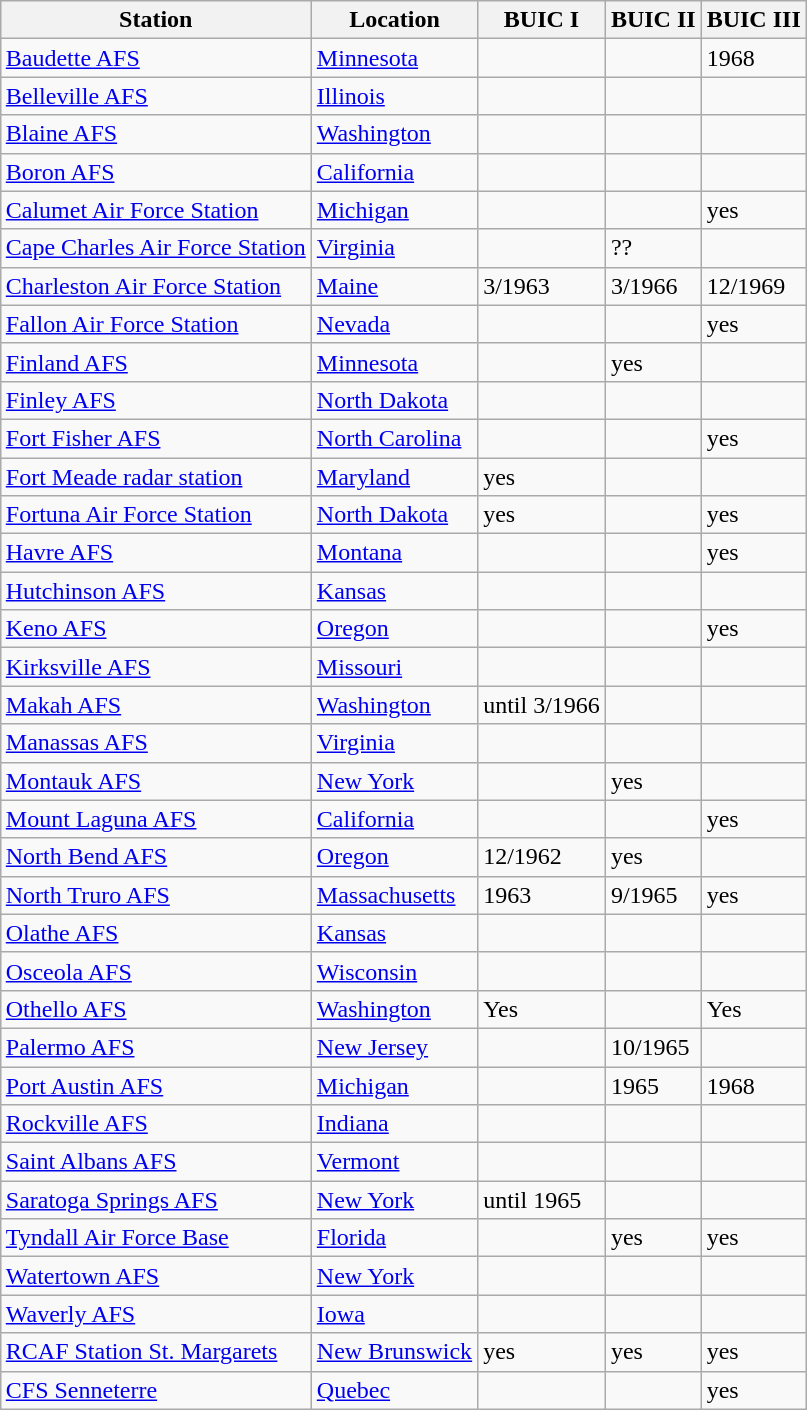<table class="wikitable sortable" align="right">
<tr>
<th>Station</th>
<th>Location</th>
<th>BUIC I</th>
<th>BUIC II</th>
<th>BUIC III</th>
</tr>
<tr>
<td><a href='#'>Baudette AFS</a></td>
<td><a href='#'>Minnesota</a></td>
<td></td>
<td></td>
<td>1968</td>
</tr>
<tr>
<td><a href='#'>Belleville AFS</a></td>
<td><a href='#'>Illinois</a></td>
<td></td>
<td></td>
<td></td>
</tr>
<tr>
<td><a href='#'>Blaine AFS</a></td>
<td><a href='#'>Washington</a></td>
<td></td>
<td></td>
<td></td>
</tr>
<tr>
<td><a href='#'>Boron AFS</a></td>
<td><a href='#'>California</a></td>
<td></td>
<td></td>
<td></td>
</tr>
<tr>
<td><a href='#'>Calumet Air Force Station</a></td>
<td><a href='#'>Michigan</a></td>
<td></td>
<td></td>
<td>yes</td>
</tr>
<tr>
<td><a href='#'>Cape Charles Air Force Station</a></td>
<td><a href='#'>Virginia</a></td>
<td></td>
<td>??</td>
<td></td>
</tr>
<tr>
<td><a href='#'>Charleston Air Force Station</a></td>
<td><a href='#'>Maine</a></td>
<td>3/1963</td>
<td>3/1966</td>
<td>12/1969</td>
</tr>
<tr>
<td><a href='#'>Fallon Air Force Station</a></td>
<td><a href='#'>Nevada</a></td>
<td></td>
<td></td>
<td>yes</td>
</tr>
<tr>
<td><a href='#'>Finland AFS</a></td>
<td><a href='#'>Minnesota</a></td>
<td></td>
<td>yes</td>
<td></td>
</tr>
<tr>
<td><a href='#'>Finley AFS</a></td>
<td><a href='#'>North Dakota</a></td>
<td></td>
<td></td>
<td></td>
</tr>
<tr>
<td><a href='#'>Fort Fisher AFS</a></td>
<td><a href='#'>North Carolina</a></td>
<td></td>
<td></td>
<td>yes</td>
</tr>
<tr>
<td><a href='#'>Fort Meade radar station</a></td>
<td><a href='#'>Maryland</a></td>
<td>yes</td>
<td></td>
<td></td>
</tr>
<tr>
<td><a href='#'>Fortuna Air Force Station</a></td>
<td><a href='#'>North Dakota</a></td>
<td>yes</td>
<td></td>
<td>yes</td>
</tr>
<tr>
<td><a href='#'>Havre AFS</a></td>
<td><a href='#'>Montana</a></td>
<td></td>
<td></td>
<td>yes</td>
</tr>
<tr>
<td><a href='#'>Hutchinson AFS</a></td>
<td><a href='#'>Kansas</a></td>
<td></td>
<td></td>
<td></td>
</tr>
<tr>
<td><a href='#'>Keno AFS</a></td>
<td><a href='#'>Oregon</a></td>
<td></td>
<td></td>
<td>yes</td>
</tr>
<tr>
<td><a href='#'>Kirksville AFS</a></td>
<td><a href='#'>Missouri</a></td>
<td></td>
<td></td>
<td></td>
</tr>
<tr>
<td><a href='#'>Makah AFS</a></td>
<td><a href='#'>Washington</a></td>
<td>until 3/1966</td>
<td></td>
<td></td>
</tr>
<tr>
<td><a href='#'>Manassas AFS</a></td>
<td><a href='#'>Virginia</a></td>
<td></td>
<td></td>
<td></td>
</tr>
<tr>
<td><a href='#'>Montauk AFS</a></td>
<td><a href='#'>New York</a></td>
<td></td>
<td>yes</td>
<td></td>
</tr>
<tr>
<td><a href='#'>Mount Laguna AFS</a></td>
<td><a href='#'>California</a></td>
<td></td>
<td></td>
<td>yes</td>
</tr>
<tr>
<td><a href='#'>North Bend AFS</a></td>
<td><a href='#'>Oregon</a></td>
<td>12/1962</td>
<td>yes</td>
<td></td>
</tr>
<tr>
<td><a href='#'>North Truro AFS</a></td>
<td><a href='#'>Massachusetts</a></td>
<td>1963</td>
<td>9/1965</td>
<td>yes</td>
</tr>
<tr>
<td><a href='#'>Olathe AFS</a></td>
<td><a href='#'>Kansas</a></td>
<td></td>
<td></td>
<td></td>
</tr>
<tr>
<td><a href='#'>Osceola AFS</a></td>
<td><a href='#'>Wisconsin</a></td>
<td></td>
<td></td>
<td></td>
</tr>
<tr>
<td><a href='#'>Othello AFS</a></td>
<td><a href='#'>Washington</a></td>
<td>Yes</td>
<td></td>
<td>Yes</td>
</tr>
<tr>
<td><a href='#'>Palermo AFS</a></td>
<td><a href='#'>New Jersey</a></td>
<td></td>
<td>10/1965</td>
<td></td>
</tr>
<tr>
<td><a href='#'>Port Austin AFS</a></td>
<td><a href='#'>Michigan</a></td>
<td></td>
<td>1965</td>
<td>1968</td>
</tr>
<tr>
<td><a href='#'>Rockville AFS</a></td>
<td><a href='#'>Indiana</a></td>
<td></td>
<td></td>
<td></td>
</tr>
<tr>
<td><a href='#'>Saint Albans AFS</a></td>
<td><a href='#'>Vermont</a></td>
<td></td>
<td></td>
<td></td>
</tr>
<tr>
<td><a href='#'>Saratoga Springs AFS</a></td>
<td><a href='#'>New York</a></td>
<td>until 1965</td>
<td></td>
<td></td>
</tr>
<tr>
<td><a href='#'>Tyndall Air Force Base</a></td>
<td><a href='#'>Florida</a></td>
<td></td>
<td>yes</td>
<td>yes</td>
</tr>
<tr>
<td><a href='#'>Watertown AFS</a></td>
<td><a href='#'>New York</a></td>
<td></td>
<td></td>
<td></td>
</tr>
<tr>
<td><a href='#'>Waverly AFS</a></td>
<td><a href='#'>Iowa</a></td>
<td></td>
<td></td>
<td></td>
</tr>
<tr>
<td><a href='#'>RCAF Station St. Margarets</a></td>
<td><a href='#'>New Brunswick</a></td>
<td>yes</td>
<td>yes</td>
<td>yes</td>
</tr>
<tr>
<td><a href='#'>CFS Senneterre</a></td>
<td><a href='#'>Quebec</a></td>
<td></td>
<td></td>
<td>yes</td>
</tr>
</table>
